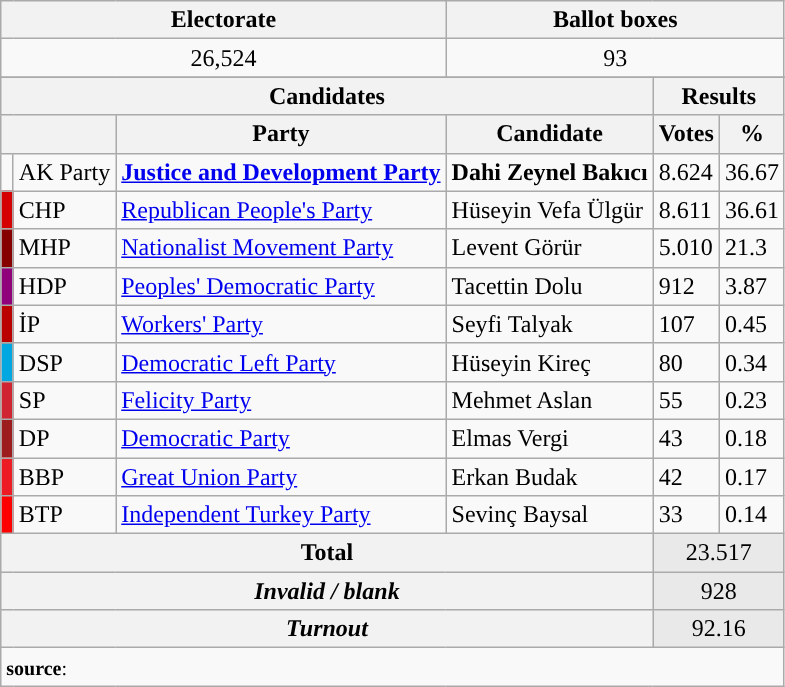<table class="wikitable">
<tr style="background-color:#F2F2F2">
<td align="center" colspan="3"><strong>Electorate</strong></td>
<td align="center" colspan="7"><strong>Ballot boxes</strong></td>
</tr>
<tr align="left">
<td align="center" colspan="3">26,524</td>
<td align="center" colspan="7">93</td>
</tr>
<tr>
</tr>
<tr style="background-color:#E9E9E9">
</tr>
<tr>
<th align="center" colspan="4">Candidates</th>
<th align="center" colspan="6">Results</th>
</tr>
<tr style="background-color:#E9E9E9">
<th align="center" colspan="2"></th>
<th align="center">Party</th>
<th align="center">Candidate</th>
<th align="center">Votes</th>
<th align="center">%</th>
</tr>
<tr align="left">
<td></td>
<td>AK Party</td>
<td><strong><a href='#'>Justice and Development Party</a></strong></td>
<td><strong>Dahi Zeynel Bakıcı</strong></td>
<td>8.624</td>
<td>36.67</td>
</tr>
<tr align="left">
<td bgcolor="#d50000" width=1></td>
<td>CHP</td>
<td><a href='#'>Republican People's Party</a></td>
<td>Hüseyin Vefa Ülgür</td>
<td>8.611</td>
<td>36.61</td>
</tr>
<tr align="left">
<td bgcolor="#870000" width=1></td>
<td>MHP</td>
<td><a href='#'>Nationalist Movement Party</a></td>
<td>Levent Görür</td>
<td>5.010</td>
<td>21.3</td>
</tr>
<tr align="left">
<td bgcolor="#91007B" width=1></td>
<td>HDP</td>
<td><a href='#'>Peoples' Democratic Party</a></td>
<td>Tacettin Dolu</td>
<td>912</td>
<td>3.87</td>
</tr>
<tr align="left">
<td bgcolor="#BB0000" width=1></td>
<td>İP</td>
<td><a href='#'>Workers' Party</a></td>
<td>Seyfi Talyak</td>
<td>107</td>
<td>0.45</td>
</tr>
<tr align="left">
<td bgcolor="#01A7E1" width=1></td>
<td>DSP</td>
<td><a href='#'>Democratic Left Party</a></td>
<td>Hüseyin Kireç</td>
<td>80</td>
<td>0.34</td>
</tr>
<tr align="left">
<td bgcolor="#D02433" width=1></td>
<td>SP</td>
<td><a href='#'>Felicity Party</a></td>
<td>Mehmet Aslan</td>
<td>55</td>
<td>0.23</td>
</tr>
<tr align="left">
<td bgcolor="#9D1D1E" width=1></td>
<td>DP</td>
<td><a href='#'>Democratic Party</a></td>
<td>Elmas Vergi</td>
<td>43</td>
<td>0.18</td>
</tr>
<tr align="left">
<td bgcolor="#ED1C24" width=1></td>
<td>BBP</td>
<td><a href='#'>Great Union Party</a></td>
<td>Erkan Budak</td>
<td>42</td>
<td>0.17</td>
</tr>
<tr align="left">
<td bgcolor="#FE0000" width=1></td>
<td>BTP</td>
<td><a href='#'>Independent Turkey Party</a></td>
<td>Sevinç Baysal</td>
<td>33</td>
<td>0.14</td>
</tr>
<tr style="background-color:#E9E9E9" align="left">
<th align="center" colspan="4"><strong>Total</strong></th>
<td align="center" colspan="5">23.517</td>
</tr>
<tr style="background-color:#E9E9E9" align="left">
<th align="center" colspan="4"><em>Invalid / blank</em></th>
<td align="center" colspan="5">928</td>
</tr>
<tr style="background-color:#E9E9E9" align="left">
<th align="center" colspan="4"><em>Turnout</em></th>
<td align="center" colspan="5">92.16</td>
</tr>
<tr>
<td align="left" colspan=10><small><strong>source</strong>: </small></td>
</tr>
</table>
